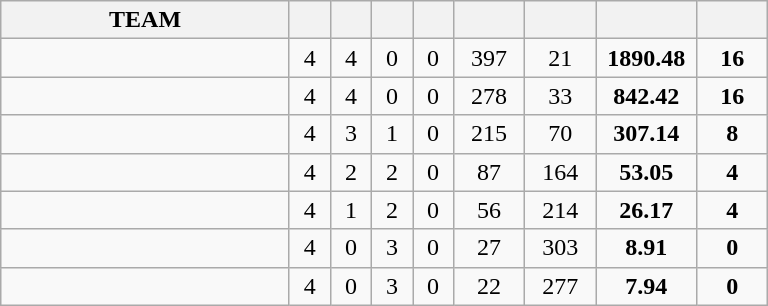<table class="wikitable" style="text-align: center;">
<tr>
<th width=185>TEAM</th>
<th width=20></th>
<th width=20></th>
<th width=20></th>
<th width=20></th>
<th width=40></th>
<th width=40></th>
<th width=60></th>
<th width=40></th>
</tr>
<tr>
<td align="left"></td>
<td>4</td>
<td>4</td>
<td>0</td>
<td>0</td>
<td>397</td>
<td>21</td>
<td><strong>1890.48</strong></td>
<td><strong>16</strong></td>
</tr>
<tr>
<td align="left"></td>
<td>4</td>
<td>4</td>
<td>0</td>
<td>0</td>
<td>278</td>
<td>33</td>
<td><strong>842.42</strong></td>
<td><strong>16</strong></td>
</tr>
<tr>
<td align="left"></td>
<td>4</td>
<td>3</td>
<td>1</td>
<td>0</td>
<td>215</td>
<td>70</td>
<td><strong>307.14</strong></td>
<td><strong>8</strong></td>
</tr>
<tr>
<td align="left"></td>
<td>4</td>
<td>2</td>
<td>2</td>
<td>0</td>
<td>87</td>
<td>164</td>
<td><strong>53.05</strong></td>
<td><strong>4</strong></td>
</tr>
<tr>
<td align="left"></td>
<td>4</td>
<td>1</td>
<td>2</td>
<td>0</td>
<td>56</td>
<td>214</td>
<td><strong>26.17</strong></td>
<td><strong>4</strong></td>
</tr>
<tr>
<td align="left"></td>
<td>4</td>
<td>0</td>
<td>3</td>
<td>0</td>
<td>27</td>
<td>303</td>
<td><strong>8.91</strong></td>
<td><strong>0</strong></td>
</tr>
<tr>
<td align="left"></td>
<td>4</td>
<td>0</td>
<td>3</td>
<td>0</td>
<td>22</td>
<td>277</td>
<td><strong>7.94</strong></td>
<td><strong>0</strong></td>
</tr>
</table>
